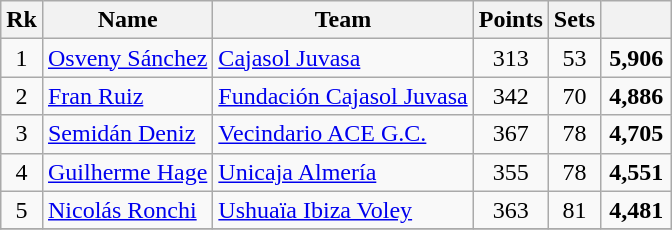<table class="wikitable" style="text-align: center;">
<tr>
<th>Rk</th>
<th>Name</th>
<th>Team</th>
<th>Points</th>
<th>Sets</th>
<th width=40></th>
</tr>
<tr>
<td>1</td>
<td align="left"> <a href='#'>Osveny Sánchez</a></td>
<td align="left"><a href='#'>Cajasol Juvasa</a></td>
<td>313</td>
<td>53</td>
<td><strong>5,906</strong></td>
</tr>
<tr>
<td>2</td>
<td align="left"> <a href='#'>Fran Ruiz</a></td>
<td align="left"><a href='#'>Fundación Cajasol Juvasa</a></td>
<td>342</td>
<td>70</td>
<td><strong>4,886</strong></td>
</tr>
<tr>
<td>3</td>
<td align="left"> <a href='#'>Semidán Deniz</a></td>
<td align="left"><a href='#'>Vecindario ACE G.C.</a></td>
<td>367</td>
<td>78</td>
<td><strong>4,705</strong></td>
</tr>
<tr>
<td>4</td>
<td align="left"> <a href='#'>Guilherme Hage</a></td>
<td align="left"><a href='#'>Unicaja Almería</a></td>
<td>355</td>
<td>78</td>
<td><strong>4,551</strong></td>
</tr>
<tr>
<td>5</td>
<td align="left"> <a href='#'>Nicolás Ronchi</a></td>
<td align="left"><a href='#'>Ushuaïa Ibiza Voley</a></td>
<td>363</td>
<td>81</td>
<td><strong>4,481</strong></td>
</tr>
<tr>
</tr>
</table>
